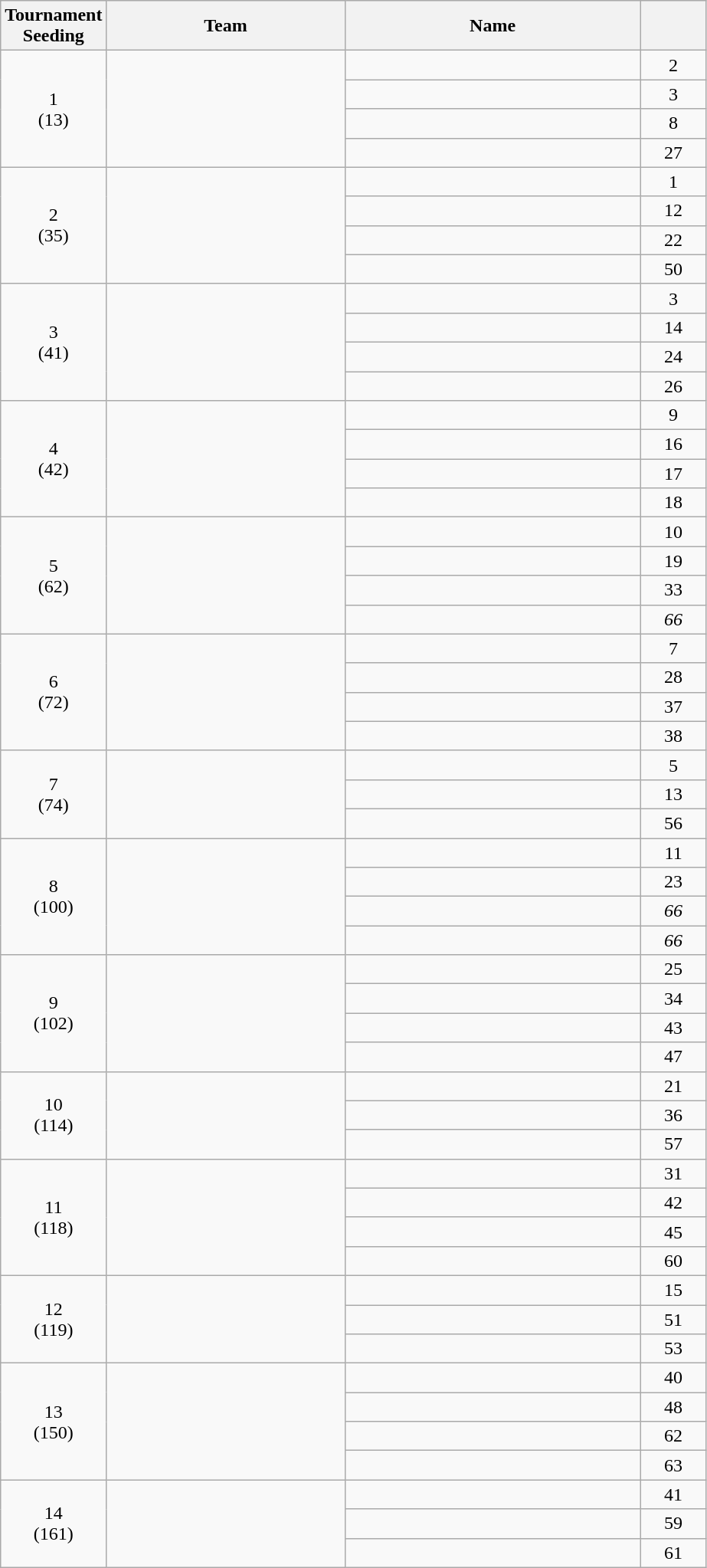<table class="wikitable" style="text-align:center">
<tr>
<th width="50">Tournament Seeding</th>
<th width="200">Team</th>
<th width="250">Name</th>
<th width="50"></th>
</tr>
<tr>
<td rowspan="4">1<br>(13)</td>
<td rowspan="4" align="left"></td>
<td align="left"></td>
<td>2</td>
</tr>
<tr>
<td align="left"></td>
<td>3</td>
</tr>
<tr>
<td align="left"></td>
<td>8</td>
</tr>
<tr>
<td align="left"></td>
<td>27</td>
</tr>
<tr>
<td rowspan="4">2<br>(35)</td>
<td rowspan="4" align="left"></td>
<td align="left"></td>
<td>1</td>
</tr>
<tr>
<td align="left"></td>
<td>12</td>
</tr>
<tr>
<td align="left"></td>
<td>22</td>
</tr>
<tr>
<td align="left"></td>
<td>50</td>
</tr>
<tr>
<td rowspan="4">3<br>(41)</td>
<td rowspan="4" align="left"></td>
<td align="left"></td>
<td>3</td>
</tr>
<tr>
<td align="left"></td>
<td>14</td>
</tr>
<tr>
<td align="left"></td>
<td>24</td>
</tr>
<tr>
<td align="left"></td>
<td>26</td>
</tr>
<tr>
<td rowspan="4">4<br>(42)</td>
<td rowspan="4" align="left"></td>
<td align="left"></td>
<td>9</td>
</tr>
<tr>
<td align="left"></td>
<td>16</td>
</tr>
<tr>
<td align="left"></td>
<td>17</td>
</tr>
<tr>
<td align="left"></td>
<td>18</td>
</tr>
<tr>
<td rowspan="4">5<br>(62)</td>
<td rowspan="4" align="left"></td>
<td align="left"></td>
<td>10</td>
</tr>
<tr>
<td align="left"></td>
<td>19</td>
</tr>
<tr>
<td align="left"></td>
<td>33</td>
</tr>
<tr>
<td align="left"><em></em></td>
<td><em>66</em></td>
</tr>
<tr>
<td rowspan="4">6<br>(72)</td>
<td rowspan="4" align="left"></td>
<td align="left"></td>
<td>7</td>
</tr>
<tr>
<td align="left"></td>
<td>28</td>
</tr>
<tr>
<td align="left"></td>
<td>37</td>
</tr>
<tr>
<td align="left"></td>
<td>38</td>
</tr>
<tr>
<td rowspan="3">7<br>(74)</td>
<td rowspan="3" align="left"></td>
<td align="left"></td>
<td>5</td>
</tr>
<tr>
<td align="left"></td>
<td>13</td>
</tr>
<tr>
<td align="left"></td>
<td>56</td>
</tr>
<tr>
<td rowspan="4">8<br>(100)</td>
<td rowspan="4" align="left"></td>
<td align="left"></td>
<td>11</td>
</tr>
<tr>
<td align="left"></td>
<td>23</td>
</tr>
<tr>
<td align="left"><em></em></td>
<td><em>66</em></td>
</tr>
<tr>
<td align="left"><em></em></td>
<td><em>66</em></td>
</tr>
<tr>
<td rowspan="4">9<br>(102)</td>
<td rowspan="4" align="left"></td>
<td align="left"></td>
<td>25</td>
</tr>
<tr>
<td align="left"></td>
<td>34</td>
</tr>
<tr>
<td align="left"></td>
<td>43</td>
</tr>
<tr>
<td align="left"></td>
<td>47</td>
</tr>
<tr>
<td rowspan="3">10<br>(114)</td>
<td rowspan="3" align="left"></td>
<td align="left"></td>
<td>21</td>
</tr>
<tr>
<td align="left"></td>
<td>36</td>
</tr>
<tr>
<td align="left"></td>
<td>57</td>
</tr>
<tr>
<td rowspan="4">11<br>(118)</td>
<td rowspan="4" align="left"></td>
<td align="left"></td>
<td>31</td>
</tr>
<tr>
<td align="left"></td>
<td>42</td>
</tr>
<tr>
<td align="left"></td>
<td>45</td>
</tr>
<tr>
<td align="left"></td>
<td>60</td>
</tr>
<tr>
<td rowspan="3">12<br>(119)</td>
<td rowspan="3" align="left"></td>
<td align="left"></td>
<td>15</td>
</tr>
<tr>
<td align="left"></td>
<td>51</td>
</tr>
<tr>
<td align="left"></td>
<td>53</td>
</tr>
<tr>
<td rowspan="4">13<br>(150)</td>
<td rowspan="4" align="left"></td>
<td align="left"></td>
<td>40</td>
</tr>
<tr>
<td align="left"></td>
<td>48</td>
</tr>
<tr>
<td align="left"></td>
<td>62</td>
</tr>
<tr>
<td align="left"></td>
<td>63</td>
</tr>
<tr>
<td rowspan="3">14<br>(161)</td>
<td rowspan="3" align="left"></td>
<td align="left"></td>
<td>41</td>
</tr>
<tr>
<td align="left"></td>
<td>59</td>
</tr>
<tr>
<td align="left"></td>
<td>61</td>
</tr>
</table>
